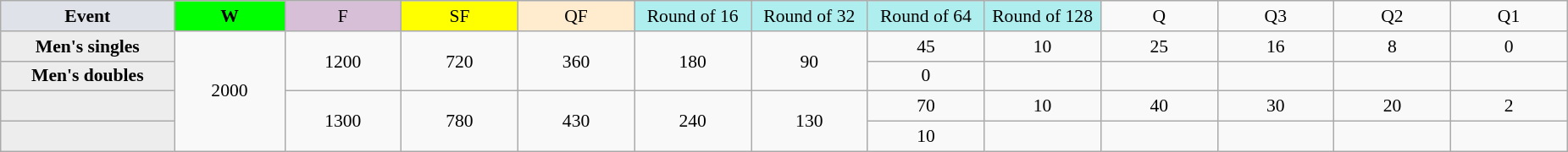<table class="wikitable" style="font-size:90%;text-align:center">
<tr>
<td style="width:130px; background:#dfe2e9;"><strong>Event</strong></td>
<td style="width:80px; background:lime;"><strong>W</strong></td>
<td style="width:85px; background:thistle;">F</td>
<td style="width:85px; background:#ff0;">SF</td>
<td style="width:85px; background:#ffebcd;">QF</td>
<td style="width:85px; background:#afeeee;">Round of 16</td>
<td style="width:85px; background:#afeeee;">Round of 32</td>
<td style="width:85px; background:#afeeee;">Round of 64</td>
<td style="width:85px; background:#afeeee;">Round of 128</td>
<td style="width:85px;">Q</td>
<td style="width:85px;">Q3</td>
<td style="width:85px;">Q2</td>
<td style="width:85px;">Q1</td>
</tr>
<tr>
<th style="background:#ededed;">Men's singles</th>
<td rowspan="4">2000</td>
<td rowspan="2">1200</td>
<td rowspan="2">720</td>
<td rowspan="2">360</td>
<td rowspan="2">180</td>
<td rowspan="2">90</td>
<td>45</td>
<td>10</td>
<td>25</td>
<td>16</td>
<td>8</td>
<td>0</td>
</tr>
<tr>
<th style="background:#ededed;">Men's doubles</th>
<td>0</td>
<td></td>
<td></td>
<td></td>
<td></td>
<td></td>
</tr>
<tr>
<th style="background:#ededed;"></th>
<td rowspan="2">1300</td>
<td rowspan="2">780</td>
<td rowspan="2">430</td>
<td rowspan="2">240</td>
<td rowspan="2">130</td>
<td>70</td>
<td>10</td>
<td>40</td>
<td>30</td>
<td>20</td>
<td>2</td>
</tr>
<tr>
<th style="background:#ededed;"></th>
<td>10</td>
<td></td>
<td></td>
<td></td>
<td></td>
<td></td>
</tr>
</table>
